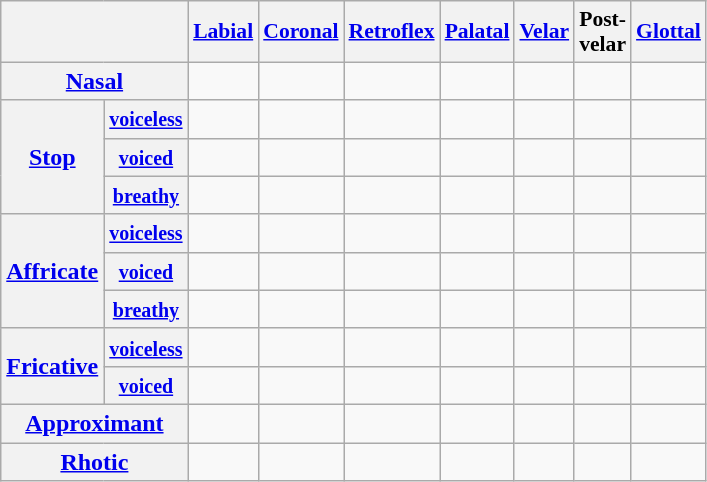<table class="wikitable" style=text-align:center>
<tr style="font-size: 90%;">
<th colspan="2"></th>
<th><a href='#'>Labial</a></th>
<th><a href='#'>Coronal</a></th>
<th><a href='#'>Retroflex</a></th>
<th><a href='#'>Palatal</a></th>
<th><a href='#'>Velar</a></th>
<th>Post-<br>velar</th>
<th><a href='#'>Glottal</a></th>
</tr>
<tr>
<th colspan="2"><a href='#'>Nasal</a></th>
<td></td>
<td></td>
<td></td>
<td></td>
<td></td>
<td></td>
<td></td>
</tr>
<tr>
<th rowspan="3"><a href='#'>Stop</a></th>
<th><small><a href='#'>voiceless</a></small></th>
<td></td>
<td></td>
<td></td>
<td></td>
<td></td>
<td></td>
<td></td>
</tr>
<tr>
<th><small><a href='#'>voiced</a></small></th>
<td></td>
<td></td>
<td></td>
<td></td>
<td></td>
<td></td>
<td></td>
</tr>
<tr>
<th><small><a href='#'>breathy</a></small></th>
<td></td>
<td></td>
<td></td>
<td></td>
<td></td>
<td></td>
<td></td>
</tr>
<tr>
<th rowspan="3"><a href='#'>Affricate</a></th>
<th><small><a href='#'>voiceless</a></small></th>
<td></td>
<td></td>
<td></td>
<td></td>
<td></td>
<td></td>
<td></td>
</tr>
<tr>
<th><small><a href='#'>voiced</a></small></th>
<td></td>
<td></td>
<td></td>
<td></td>
<td></td>
<td></td>
<td></td>
</tr>
<tr>
<th><small><a href='#'>breathy</a></small></th>
<td></td>
<td></td>
<td></td>
<td></td>
<td></td>
<td></td>
<td></td>
</tr>
<tr>
<th rowspan="2"><a href='#'>Fricative</a></th>
<th><small><a href='#'>voiceless</a></small></th>
<td></td>
<td></td>
<td></td>
<td></td>
<td></td>
<td></td>
<td></td>
</tr>
<tr>
<th><small><a href='#'>voiced</a></small></th>
<td></td>
<td></td>
<td></td>
<td></td>
<td></td>
<td></td>
<td></td>
</tr>
<tr>
<th colspan="2"><a href='#'>Approximant</a></th>
<td></td>
<td> </td>
<td></td>
<td></td>
<td></td>
<td></td>
<td></td>
</tr>
<tr>
<th colspan="2"><a href='#'>Rhotic</a></th>
<td></td>
<td></td>
<td></td>
<td></td>
<td></td>
<td></td>
<td></td>
</tr>
</table>
